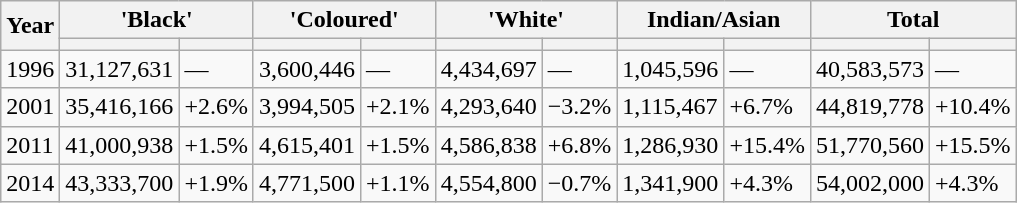<table class="wikitable">
<tr>
<th scope="col" rowspan="2">Year</th>
<th scope="colgroup" colspan="2">'Black'</th>
<th scope="colgroup" colspan="2">'Coloured'</th>
<th scope="colgroup" colspan="2">'White'</th>
<th scope="colgroup" colspan="2">Indian/Asian</th>
<th scope="colgroup" colspan="2">Total</th>
</tr>
<tr>
<th scope="col"></th>
<th scope="col"></th>
<th scope="col"></th>
<th scope="col"></th>
<th scope="col"></th>
<th scope="col"></th>
<th scope="col"></th>
<th scope="col"></th>
<th scope="col"></th>
<th scope="col"></th>
</tr>
<tr>
<td>1996</td>
<td>31,127,631</td>
<td>—</td>
<td>3,600,446</td>
<td>—</td>
<td>4,434,697</td>
<td>—</td>
<td>1,045,596</td>
<td>—</td>
<td>40,583,573</td>
<td>—</td>
</tr>
<tr>
<td>2001</td>
<td>35,416,166</td>
<td>+2.6%</td>
<td>3,994,505</td>
<td>+2.1%</td>
<td>4,293,640</td>
<td>−3.2%</td>
<td>1,115,467</td>
<td>+6.7%</td>
<td>44,819,778</td>
<td>+10.4%</td>
</tr>
<tr>
<td>2011</td>
<td>41,000,938</td>
<td>+1.5%</td>
<td>4,615,401</td>
<td>+1.5%</td>
<td>4,586,838</td>
<td>+6.8%</td>
<td>1,286,930</td>
<td>+15.4%</td>
<td>51,770,560</td>
<td>+15.5%</td>
</tr>
<tr>
<td>2014</td>
<td>43,333,700</td>
<td>+1.9%</td>
<td>4,771,500</td>
<td>+1.1%</td>
<td>4,554,800</td>
<td>−0.7%</td>
<td>1,341,900</td>
<td>+4.3%</td>
<td>54,002,000</td>
<td>+4.3%</td>
</tr>
</table>
